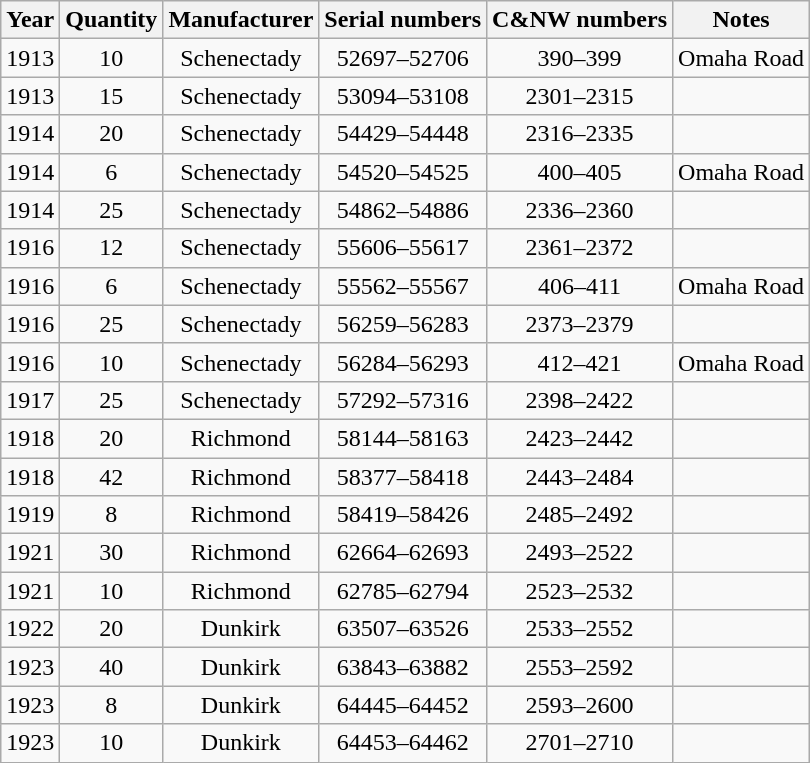<table class="wikitable collapsible collapsed" style=text-align:center>
<tr>
<th>Year</th>
<th>Quantity</th>
<th>Manufacturer</th>
<th>Serial numbers</th>
<th>C&NW numbers</th>
<th>Notes</th>
</tr>
<tr>
<td>1913</td>
<td>10</td>
<td>Schenectady</td>
<td>52697–52706</td>
<td>390–399</td>
<td>Omaha Road</td>
</tr>
<tr>
<td>1913</td>
<td>15</td>
<td>Schenectady</td>
<td>53094–53108</td>
<td>2301–2315</td>
<td></td>
</tr>
<tr>
<td>1914</td>
<td>20</td>
<td>Schenectady</td>
<td>54429–54448</td>
<td>2316–2335</td>
<td></td>
</tr>
<tr>
<td>1914</td>
<td>6</td>
<td>Schenectady</td>
<td>54520–54525</td>
<td>400–405</td>
<td>Omaha Road</td>
</tr>
<tr>
<td>1914</td>
<td>25</td>
<td>Schenectady</td>
<td>54862–54886</td>
<td>2336–2360</td>
<td></td>
</tr>
<tr>
<td>1916</td>
<td>12</td>
<td>Schenectady</td>
<td>55606–55617</td>
<td>2361–2372</td>
<td></td>
</tr>
<tr>
<td>1916</td>
<td>6</td>
<td>Schenectady</td>
<td>55562–55567</td>
<td>406–411</td>
<td>Omaha Road</td>
</tr>
<tr>
<td>1916</td>
<td>25</td>
<td>Schenectady</td>
<td>56259–56283</td>
<td>2373–2379</td>
<td></td>
</tr>
<tr>
<td>1916</td>
<td>10</td>
<td>Schenectady</td>
<td>56284–56293</td>
<td>412–421</td>
<td>Omaha Road</td>
</tr>
<tr>
<td>1917</td>
<td>25</td>
<td>Schenectady</td>
<td>57292–57316</td>
<td>2398–2422</td>
<td></td>
</tr>
<tr>
<td>1918</td>
<td>20</td>
<td>Richmond</td>
<td>58144–58163</td>
<td>2423–2442</td>
<td></td>
</tr>
<tr>
<td>1918</td>
<td>42</td>
<td>Richmond</td>
<td>58377–58418</td>
<td>2443–2484</td>
<td></td>
</tr>
<tr>
<td>1919</td>
<td>8</td>
<td>Richmond</td>
<td>58419–58426</td>
<td>2485–2492</td>
<td></td>
</tr>
<tr>
<td>1921</td>
<td>30</td>
<td>Richmond</td>
<td>62664–62693</td>
<td>2493–2522</td>
<td></td>
</tr>
<tr>
<td>1921</td>
<td>10</td>
<td>Richmond</td>
<td>62785–62794</td>
<td>2523–2532</td>
<td></td>
</tr>
<tr>
<td>1922</td>
<td>20</td>
<td>Dunkirk</td>
<td>63507–63526</td>
<td>2533–2552</td>
<td></td>
</tr>
<tr>
<td>1923</td>
<td>40</td>
<td>Dunkirk</td>
<td>63843–63882</td>
<td>2553–2592</td>
<td></td>
</tr>
<tr>
<td>1923</td>
<td>8</td>
<td>Dunkirk</td>
<td>64445–64452</td>
<td>2593–2600</td>
<td></td>
</tr>
<tr>
<td>1923</td>
<td>10</td>
<td>Dunkirk</td>
<td>64453–64462</td>
<td>2701–2710</td>
<td></td>
</tr>
</table>
